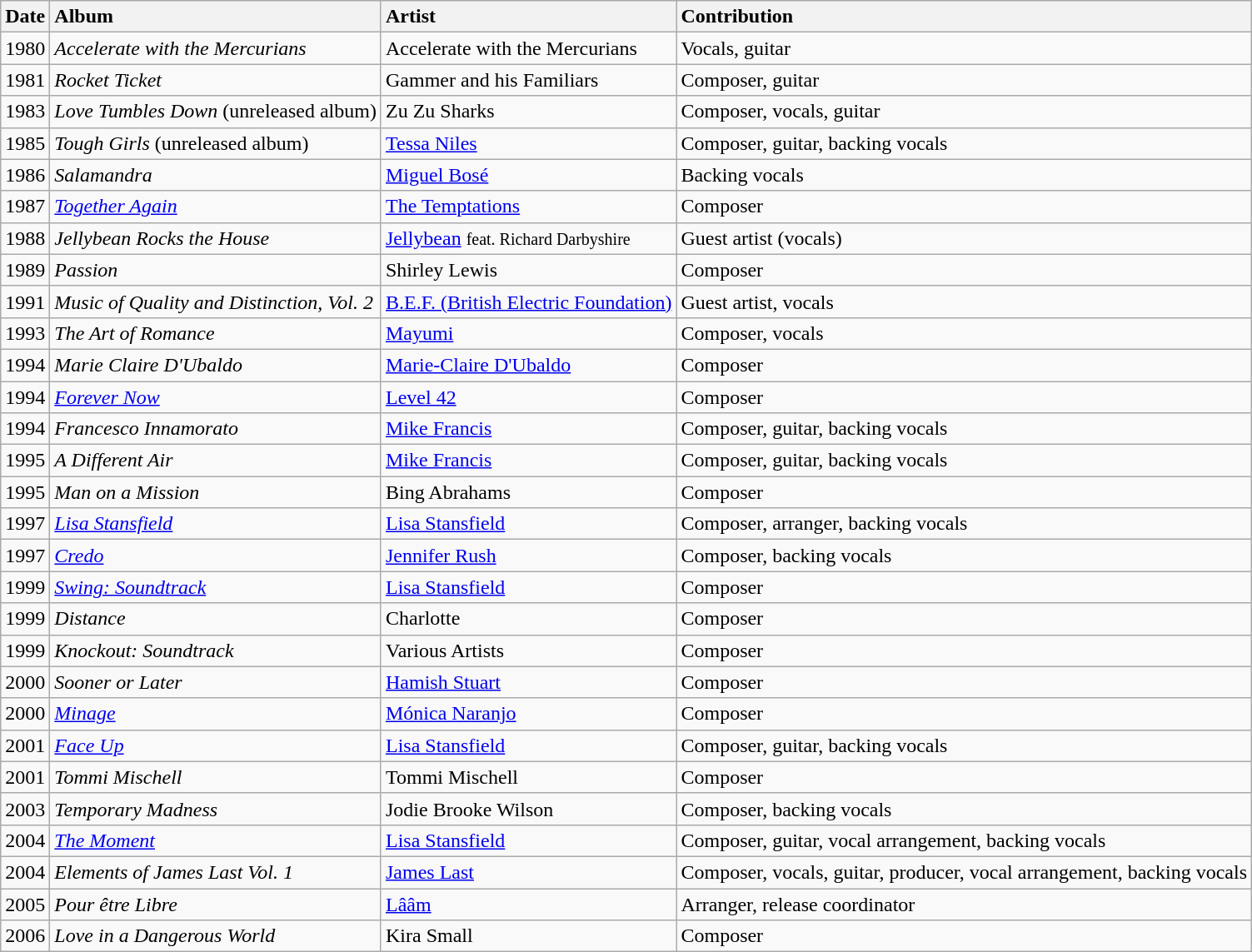<table class="wikitable sortable">
<tr>
<th style="text-align:left;">Date</th>
<th style="text-align:left;">Album</th>
<th style="text-align:left;">Artist</th>
<th style="text-align:left;">Contribution</th>
</tr>
<tr>
<td>1980</td>
<td><em>Accelerate with the Mercurians</em></td>
<td>Accelerate with the Mercurians</td>
<td>Vocals, guitar</td>
</tr>
<tr>
<td>1981</td>
<td><em>Rocket Ticket</em></td>
<td>Gammer and his Familiars</td>
<td>Composer, guitar</td>
</tr>
<tr>
<td>1983</td>
<td><em>Love Tumbles Down</em> (unreleased album)</td>
<td>Zu Zu Sharks</td>
<td>Composer, vocals, guitar</td>
</tr>
<tr>
<td>1985</td>
<td><em>Tough Girls</em> (unreleased album)</td>
<td><a href='#'>Tessa Niles</a></td>
<td>Composer, guitar, backing vocals</td>
</tr>
<tr>
<td>1986</td>
<td><em>Salamandra</em></td>
<td><a href='#'>Miguel Bosé</a></td>
<td>Backing vocals</td>
</tr>
<tr>
<td>1987</td>
<td><em><a href='#'>Together Again</a></em></td>
<td><a href='#'>The Temptations</a></td>
<td>Composer</td>
</tr>
<tr>
<td>1988</td>
<td><em>Jellybean Rocks the House</em></td>
<td><a href='#'>Jellybean</a> <small> feat. Richard Darbyshire </small></td>
<td>Guest artist (vocals)</td>
</tr>
<tr>
<td>1989</td>
<td><em>Passion</em></td>
<td>Shirley Lewis</td>
<td>Composer</td>
</tr>
<tr>
<td>1991</td>
<td><em>Music of Quality and Distinction, Vol. 2</em></td>
<td><a href='#'>B.E.F. (British Electric Foundation)</a></td>
<td>Guest artist, vocals</td>
</tr>
<tr>
<td>1993</td>
<td><em>The Art of Romance</em></td>
<td><a href='#'>Mayumi</a></td>
<td>Composer, vocals</td>
</tr>
<tr>
<td>1994</td>
<td><em>Marie Claire D'Ubaldo</em></td>
<td><a href='#'>Marie-Claire D'Ubaldo</a></td>
<td>Composer</td>
</tr>
<tr>
<td>1994</td>
<td><em><a href='#'>Forever Now</a></em></td>
<td><a href='#'>Level 42</a></td>
<td>Composer</td>
</tr>
<tr>
<td>1994</td>
<td><em>Francesco Innamorato</em></td>
<td><a href='#'>Mike Francis</a></td>
<td>Composer, guitar, backing vocals</td>
</tr>
<tr>
<td>1995</td>
<td><em>A Different Air</em></td>
<td><a href='#'>Mike Francis</a></td>
<td>Composer, guitar, backing vocals</td>
</tr>
<tr>
<td>1995</td>
<td><em>Man on a Mission</em></td>
<td>Bing Abrahams</td>
<td>Composer</td>
</tr>
<tr>
<td>1997</td>
<td><em><a href='#'>Lisa Stansfield</a></em></td>
<td><a href='#'>Lisa Stansfield</a></td>
<td>Composer, arranger, backing vocals</td>
</tr>
<tr>
<td>1997</td>
<td><em><a href='#'>Credo</a></em></td>
<td><a href='#'>Jennifer Rush</a></td>
<td>Composer, backing vocals</td>
</tr>
<tr>
<td>1999</td>
<td><em><a href='#'>Swing: Soundtrack</a></em></td>
<td><a href='#'>Lisa Stansfield</a></td>
<td>Composer</td>
</tr>
<tr>
<td>1999</td>
<td><em>Distance</em></td>
<td>Charlotte</td>
<td>Composer</td>
</tr>
<tr>
<td>1999</td>
<td><em>Knockout: Soundtrack</em></td>
<td>Various Artists</td>
<td>Composer</td>
</tr>
<tr>
<td>2000</td>
<td><em>Sooner or Later</em></td>
<td><a href='#'>Hamish Stuart</a></td>
<td>Composer</td>
</tr>
<tr>
<td>2000</td>
<td><em><a href='#'>Minage</a></em></td>
<td><a href='#'>Mónica Naranjo</a></td>
<td>Composer</td>
</tr>
<tr>
<td>2001</td>
<td><em><a href='#'>Face Up</a></em></td>
<td><a href='#'>Lisa Stansfield</a></td>
<td>Composer, guitar, backing vocals</td>
</tr>
<tr>
<td>2001</td>
<td><em>Tommi Mischell</em></td>
<td>Tommi Mischell</td>
<td>Composer</td>
</tr>
<tr>
<td>2003</td>
<td><em>Temporary Madness</em></td>
<td>Jodie Brooke Wilson</td>
<td>Composer, backing vocals</td>
</tr>
<tr>
<td>2004</td>
<td><em><a href='#'>The Moment</a></em></td>
<td><a href='#'>Lisa Stansfield</a></td>
<td>Composer, guitar, vocal arrangement, backing vocals</td>
</tr>
<tr>
<td>2004</td>
<td><em>Elements of James Last Vol. 1</em></td>
<td><a href='#'>James Last</a></td>
<td>Composer, vocals, guitar, producer, vocal arrangement, backing vocals</td>
</tr>
<tr>
<td>2005</td>
<td><em>Pour être Libre</em></td>
<td><a href='#'>Lââm</a></td>
<td>Arranger, release coordinator</td>
</tr>
<tr>
<td>2006</td>
<td><em>Love in a Dangerous World</em></td>
<td>Kira Small</td>
<td>Composer</td>
</tr>
</table>
